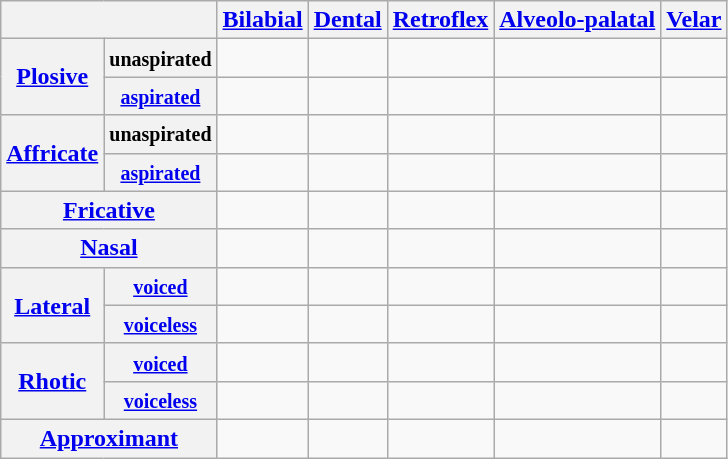<table class="wikitable" style=text-align:center>
<tr>
<th colspan=2></th>
<th><a href='#'>Bilabial</a></th>
<th><a href='#'>Dental</a></th>
<th><a href='#'>Retroflex</a></th>
<th><a href='#'>Alveolo-palatal</a></th>
<th><a href='#'>Velar</a></th>
</tr>
<tr>
<th rowspan=2><a href='#'>Plosive</a></th>
<th><small>unaspirated</small></th>
<td></td>
<td></td>
<td></td>
<td></td>
<td></td>
</tr>
<tr>
<th><small><a href='#'>aspirated</a></small></th>
<td></td>
<td></td>
<td></td>
<td></td>
<td></td>
</tr>
<tr>
<th rowspan=2><a href='#'>Affricate</a></th>
<th><small>unaspirated</small></th>
<td></td>
<td></td>
<td></td>
<td></td>
<td></td>
</tr>
<tr>
<th><small><a href='#'>aspirated</a></small></th>
<td></td>
<td></td>
<td></td>
<td></td>
<td></td>
</tr>
<tr>
<th colspan=2><a href='#'>Fricative</a></th>
<td></td>
<td></td>
<td></td>
<td></td>
<td></td>
</tr>
<tr>
<th colspan=2><a href='#'>Nasal</a></th>
<td></td>
<td></td>
<td></td>
<td></td>
<td></td>
</tr>
<tr>
<th rowspan=2><a href='#'>Lateral</a></th>
<th><small><a href='#'>voiced</a></small></th>
<td></td>
<td></td>
<td></td>
<td></td>
<td></td>
</tr>
<tr>
<th><small><a href='#'>voiceless</a></small></th>
<td></td>
<td></td>
<td></td>
<td></td>
<td></td>
</tr>
<tr>
<th rowspan="2"><a href='#'>Rhotic</a></th>
<th><small><a href='#'>voiced</a></small></th>
<td></td>
<td></td>
<td></td>
<td></td>
<td></td>
</tr>
<tr>
<th><small><a href='#'>voiceless</a></small></th>
<td></td>
<td></td>
<td></td>
<td></td>
<td></td>
</tr>
<tr>
<th colspan="2"><a href='#'>Approximant</a></th>
<td></td>
<td></td>
<td></td>
<td></td>
<td></td>
</tr>
</table>
